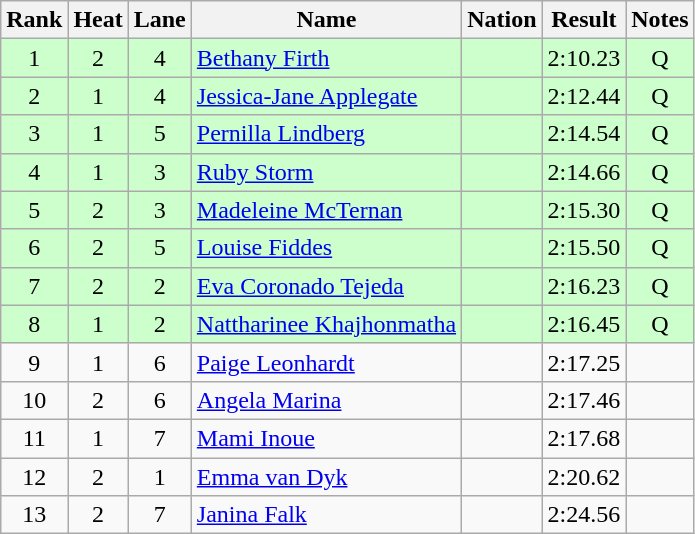<table class="wikitable sortable" style="text-align:center">
<tr>
<th>Rank</th>
<th>Heat</th>
<th>Lane</th>
<th>Name</th>
<th>Nation</th>
<th>Result</th>
<th>Notes</th>
</tr>
<tr bgcolor=ccffcc>
<td>1</td>
<td>2</td>
<td>4</td>
<td align=left><a href='#'>Bethany Firth</a></td>
<td align=left></td>
<td>2:10.23</td>
<td>Q</td>
</tr>
<tr bgcolor=ccffcc>
<td>2</td>
<td>1</td>
<td>4</td>
<td align=left><a href='#'>Jessica-Jane Applegate</a></td>
<td align=left></td>
<td>2:12.44</td>
<td>Q</td>
</tr>
<tr bgcolor=ccffcc>
<td>3</td>
<td>1</td>
<td>5</td>
<td align=left><a href='#'>Pernilla Lindberg</a></td>
<td align=left></td>
<td>2:14.54</td>
<td>Q</td>
</tr>
<tr bgcolor=ccffcc>
<td>4</td>
<td>1</td>
<td>3</td>
<td align=left><a href='#'>Ruby Storm</a></td>
<td align=left></td>
<td>2:14.66</td>
<td>Q</td>
</tr>
<tr bgcolor=ccffcc>
<td>5</td>
<td>2</td>
<td>3</td>
<td align=left><a href='#'>Madeleine McTernan</a></td>
<td align=left></td>
<td>2:15.30</td>
<td>Q</td>
</tr>
<tr bgcolor=ccffcc>
<td>6</td>
<td>2</td>
<td>5</td>
<td align=left><a href='#'>Louise Fiddes</a></td>
<td align=left></td>
<td>2:15.50</td>
<td>Q</td>
</tr>
<tr bgcolor=ccffcc>
<td>7</td>
<td>2</td>
<td>2</td>
<td align=left><a href='#'>Eva Coronado Tejeda</a></td>
<td align=left></td>
<td>2:16.23</td>
<td>Q</td>
</tr>
<tr bgcolor=ccffcc>
<td>8</td>
<td>1</td>
<td>2</td>
<td align=left><a href='#'>Nattharinee Khajhonmatha</a></td>
<td align=left></td>
<td>2:16.45</td>
<td>Q</td>
</tr>
<tr>
<td>9</td>
<td>1</td>
<td>6</td>
<td align=left><a href='#'>Paige Leonhardt</a></td>
<td align=left></td>
<td>2:17.25</td>
<td></td>
</tr>
<tr>
<td>10</td>
<td>2</td>
<td>6</td>
<td align=left><a href='#'>Angela Marina</a></td>
<td align=left></td>
<td>2:17.46</td>
<td></td>
</tr>
<tr>
<td>11</td>
<td>1</td>
<td>7</td>
<td align=left><a href='#'>Mami Inoue</a></td>
<td align=left></td>
<td>2:17.68</td>
<td></td>
</tr>
<tr>
<td>12</td>
<td>2</td>
<td>1</td>
<td align=left><a href='#'>Emma van Dyk</a></td>
<td align=left></td>
<td>2:20.62</td>
<td></td>
</tr>
<tr>
<td>13</td>
<td>2</td>
<td>7</td>
<td align=left><a href='#'>Janina Falk</a></td>
<td align=left></td>
<td>2:24.56</td>
<td></td>
</tr>
</table>
